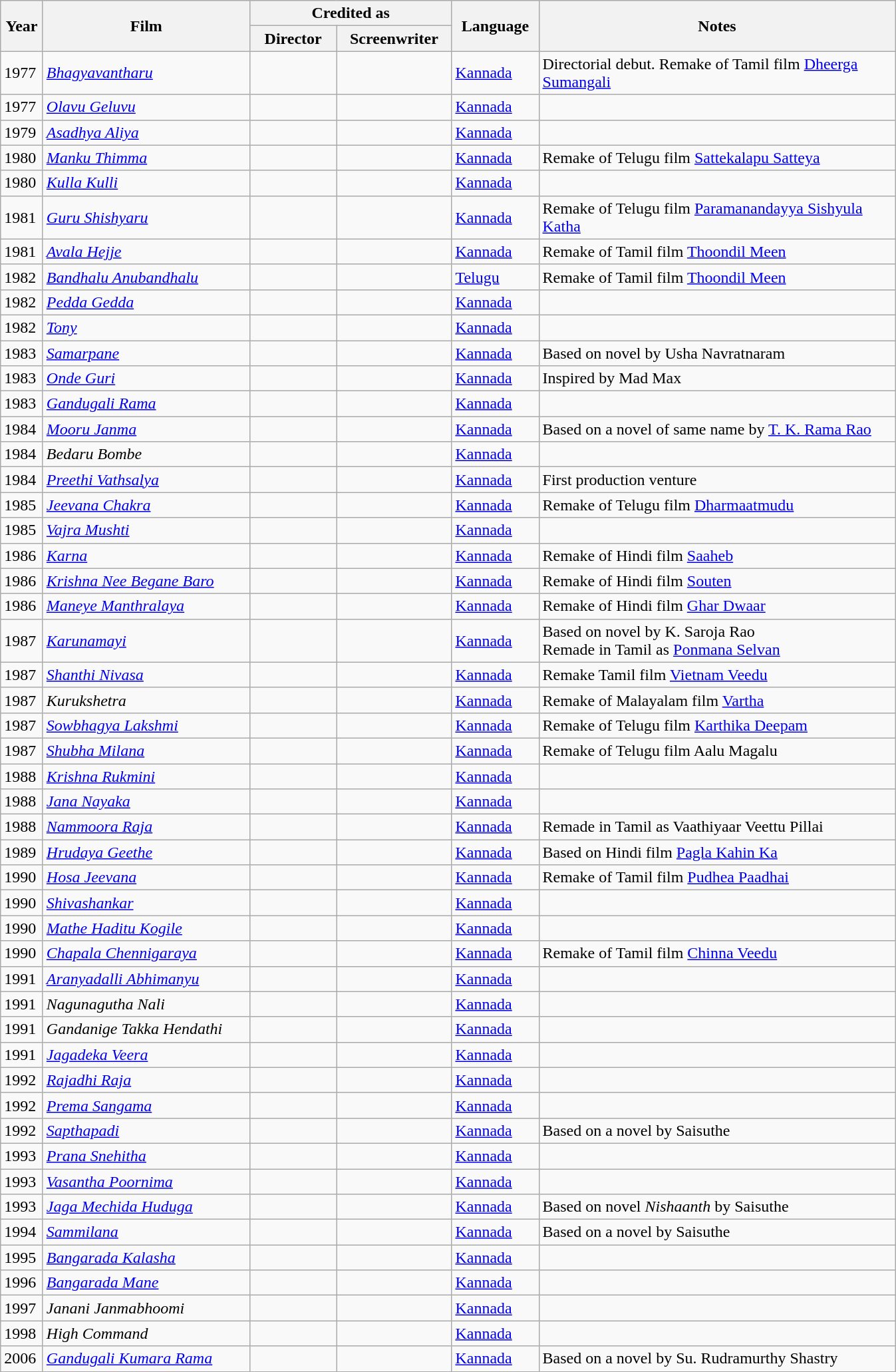<table class="wikitable sortable">
<tr>
<th rowspan="2" style="width:35px;">Year</th>
<th rowspan="2" style="width:200px;">Film</th>
<th colspan="2" style="width:195px;">Credited as</th>
<th rowspan="2" style="text-align:center; width:80px;">Language</th>
<th rowspan="2"  style="text-align:center; width:350px;" class="unsortable">Notes</th>
</tr>
<tr>
<th style="width:65px;">Director</th>
<th width=65>Screenwriter</th>
</tr>
<tr>
<td>1977</td>
<td><em><a href='#'>Bhagyavantharu</a></em></td>
<td style="text-align:center;"></td>
<td style="text-align:center;"></td>
<td><a href='#'>Kannada</a></td>
<td>Directorial debut. Remake of Tamil film <a href='#'>Dheerga Sumangali</a></td>
</tr>
<tr>
<td>1977</td>
<td><em><a href='#'>Olavu Geluvu</a></em></td>
<td style="text-align:center;"></td>
<td style="text-align:center;"></td>
<td><a href='#'>Kannada</a></td>
<td></td>
</tr>
<tr>
<td>1979</td>
<td><em><a href='#'>Asadhya Aliya</a></em></td>
<td style="text-align:center;"></td>
<td style="text-align:center;"></td>
<td><a href='#'>Kannada</a></td>
<td></td>
</tr>
<tr>
<td>1980</td>
<td><em><a href='#'>Manku Thimma</a></em></td>
<td style="text-align:center;"></td>
<td style="text-align:center;"></td>
<td><a href='#'>Kannada</a></td>
<td>Remake of Telugu film <a href='#'>Sattekalapu Satteya</a></td>
</tr>
<tr>
<td>1980</td>
<td><em><a href='#'>Kulla Kulli</a></em></td>
<td style="text-align:center;"></td>
<td style="text-align:center;"></td>
<td><a href='#'>Kannada</a></td>
<td></td>
</tr>
<tr>
<td>1981</td>
<td><em><a href='#'>Guru Shishyaru</a></em></td>
<td style="text-align:center;"></td>
<td style="text-align:center;"></td>
<td><a href='#'>Kannada</a></td>
<td>Remake of Telugu film <a href='#'>Paramanandayya Sishyula Katha</a></td>
</tr>
<tr>
<td>1981</td>
<td><em><a href='#'>Avala Hejje</a></em></td>
<td style="text-align:center;"></td>
<td style="text-align:center;"></td>
<td><a href='#'>Kannada</a></td>
<td>Remake of Tamil film <a href='#'>Thoondil Meen</a></td>
</tr>
<tr>
<td>1982</td>
<td><em><a href='#'>Bandhalu Anubandhalu</a></em></td>
<td style="text-align:center;"></td>
<td style="text-align:center;"></td>
<td><a href='#'>Telugu</a></td>
<td>Remake of Tamil film <a href='#'>Thoondil Meen</a></td>
</tr>
<tr>
<td>1982</td>
<td><em><a href='#'>Pedda Gedda</a></em></td>
<td style="text-align:center;"></td>
<td style="text-align:center;"></td>
<td><a href='#'>Kannada</a></td>
<td></td>
</tr>
<tr>
<td>1982</td>
<td><em><a href='#'>Tony</a></em></td>
<td style="text-align:center;"></td>
<td style="text-align:center;"></td>
<td><a href='#'>Kannada</a></td>
<td></td>
</tr>
<tr>
<td>1983</td>
<td><em><a href='#'>Samarpane</a></em></td>
<td style="text-align:center;"></td>
<td style="text-align:center;"></td>
<td><a href='#'>Kannada</a></td>
<td>Based on novel by Usha Navratnaram</td>
</tr>
<tr>
<td>1983</td>
<td><em><a href='#'>Onde Guri</a></em></td>
<td style="text-align:center;"></td>
<td style="text-align:center;"></td>
<td><a href='#'>Kannada</a></td>
<td>Inspired by Mad Max</td>
</tr>
<tr>
<td>1983</td>
<td><em><a href='#'>Gandugali Rama</a></em></td>
<td style="text-align:center;"></td>
<td style="text-align:center;"></td>
<td><a href='#'>Kannada</a></td>
<td></td>
</tr>
<tr>
<td>1984</td>
<td><em><a href='#'>Mooru Janma</a></em></td>
<td style="text-align:center;"></td>
<td style="text-align:center;"></td>
<td><a href='#'>Kannada</a></td>
<td>Based on a novel of same name by <a href='#'>T. K. Rama Rao</a></td>
</tr>
<tr>
<td>1984</td>
<td><em>Bedaru Bombe</em></td>
<td style="text-align:center;"></td>
<td style="text-align:center;"></td>
<td><a href='#'>Kannada</a></td>
<td></td>
</tr>
<tr>
<td>1984</td>
<td><em><a href='#'>Preethi Vathsalya</a></em></td>
<td style="text-align:center;"></td>
<td style="text-align:center;"></td>
<td><a href='#'>Kannada</a></td>
<td>First production venture</td>
</tr>
<tr>
<td>1985</td>
<td><em><a href='#'>Jeevana Chakra</a></em></td>
<td style="text-align:center;"></td>
<td style="text-align:center;"></td>
<td><a href='#'>Kannada</a></td>
<td>Remake of Telugu film <a href='#'>Dharmaatmudu</a></td>
</tr>
<tr>
<td>1985</td>
<td><em><a href='#'>Vajra Mushti</a></em></td>
<td style="text-align:center;"></td>
<td style="text-align:center;"></td>
<td><a href='#'>Kannada</a></td>
<td></td>
</tr>
<tr>
<td>1986</td>
<td><em><a href='#'>Karna</a></em></td>
<td style="text-align:center;"></td>
<td style="text-align:center;"></td>
<td><a href='#'>Kannada</a></td>
<td>Remake of Hindi film <a href='#'>Saaheb</a></td>
</tr>
<tr>
<td>1986</td>
<td><em><a href='#'>Krishna Nee Begane Baro</a></em></td>
<td style="text-align:center;"></td>
<td style="text-align:center;"></td>
<td><a href='#'>Kannada</a></td>
<td>Remake of Hindi film <a href='#'>Souten</a></td>
</tr>
<tr>
<td>1986</td>
<td><em><a href='#'>Maneye Manthralaya</a></em></td>
<td style="text-align:center;"></td>
<td style="text-align:center;"></td>
<td><a href='#'>Kannada</a></td>
<td>Remake of Hindi film <a href='#'>Ghar Dwaar</a></td>
</tr>
<tr>
<td>1987</td>
<td><em><a href='#'>Karunamayi</a></em></td>
<td style="text-align:center;"></td>
<td style="text-align:center;"></td>
<td><a href='#'>Kannada</a></td>
<td>Based on novel by K. Saroja Rao <br>Remade in Tamil as <a href='#'>Ponmana Selvan</a></td>
</tr>
<tr>
<td>1987</td>
<td><em><a href='#'>Shanthi Nivasa</a></em></td>
<td style="text-align:center;"></td>
<td style="text-align:center;"></td>
<td><a href='#'>Kannada</a></td>
<td>Remake Tamil film <a href='#'>Vietnam Veedu</a></td>
</tr>
<tr>
<td>1987</td>
<td><em>Kurukshetra</em></td>
<td style="text-align:center;"></td>
<td style="text-align:center;"></td>
<td><a href='#'>Kannada</a></td>
<td>Remake of Malayalam film <a href='#'>Vartha</a></td>
</tr>
<tr>
<td>1987</td>
<td><em><a href='#'>Sowbhagya Lakshmi</a></em></td>
<td style="text-align:center;"></td>
<td style="text-align:center;"></td>
<td><a href='#'>Kannada</a></td>
<td>Remake of Telugu film <a href='#'>Karthika Deepam</a></td>
</tr>
<tr>
<td>1987</td>
<td><em><a href='#'>Shubha Milana</a></em></td>
<td style="text-align:center;"></td>
<td style="text-align:center;"></td>
<td><a href='#'>Kannada</a></td>
<td>Remake of Telugu film Aalu Magalu</td>
</tr>
<tr>
<td>1988</td>
<td><em><a href='#'>Krishna Rukmini</a></em></td>
<td style="text-align:center;"></td>
<td style="text-align:center;"></td>
<td><a href='#'>Kannada</a></td>
<td></td>
</tr>
<tr>
<td>1988</td>
<td><em><a href='#'>Jana Nayaka</a></em></td>
<td style="text-align:center;"></td>
<td style="text-align:center;"></td>
<td><a href='#'>Kannada</a></td>
<td></td>
</tr>
<tr>
<td>1988</td>
<td><em><a href='#'>Nammoora Raja</a></em></td>
<td style="text-align:center;"></td>
<td style="text-align:center;"></td>
<td><a href='#'>Kannada</a></td>
<td>Remade in Tamil as Vaathiyaar Veettu Pillai</td>
</tr>
<tr>
<td>1989</td>
<td><em><a href='#'>Hrudaya Geethe</a></em></td>
<td style="text-align:center;"></td>
<td style="text-align:center;"></td>
<td><a href='#'>Kannada</a></td>
<td>Based on Hindi film <a href='#'>Pagla Kahin Ka</a></td>
</tr>
<tr>
<td>1990</td>
<td><em><a href='#'>Hosa Jeevana</a></em></td>
<td style="text-align:center;"></td>
<td style="text-align:center;"></td>
<td><a href='#'>Kannada</a></td>
<td>Remake of Tamil film <a href='#'>Pudhea Paadhai</a></td>
</tr>
<tr>
<td>1990</td>
<td><em><a href='#'>Shivashankar</a></em></td>
<td style="text-align:center;"></td>
<td style="text-align:center;"></td>
<td><a href='#'>Kannada</a></td>
<td></td>
</tr>
<tr>
<td>1990</td>
<td><em><a href='#'>Mathe Haditu Kogile</a></em></td>
<td style="text-align:center;"></td>
<td style="text-align:center;"></td>
<td><a href='#'>Kannada</a></td>
<td></td>
</tr>
<tr>
<td>1990</td>
<td><em><a href='#'>Chapala Chennigaraya</a></em></td>
<td style="text-align:center;"></td>
<td style="text-align:center;"></td>
<td><a href='#'>Kannada</a></td>
<td>Remake of Tamil film <a href='#'>Chinna Veedu</a></td>
</tr>
<tr>
<td>1991</td>
<td><em><a href='#'>Aranyadalli Abhimanyu</a></em></td>
<td style="text-align:center;"></td>
<td style="text-align:center;"></td>
<td><a href='#'>Kannada</a></td>
<td></td>
</tr>
<tr>
<td>1991</td>
<td><em>Nagunagutha Nali</em></td>
<td style="text-align:center;"></td>
<td style="text-align:center;"></td>
<td><a href='#'>Kannada</a></td>
<td></td>
</tr>
<tr>
<td>1991</td>
<td><em>Gandanige Takka Hendathi</em></td>
<td style="text-align:center;"></td>
<td style="text-align:center;"></td>
<td><a href='#'>Kannada</a></td>
<td></td>
</tr>
<tr>
<td>1991</td>
<td><em><a href='#'>Jagadeka Veera</a></em></td>
<td style="text-align:center;"></td>
<td style="text-align:center;"></td>
<td><a href='#'>Kannada</a></td>
<td></td>
</tr>
<tr>
<td>1992</td>
<td><em><a href='#'>Rajadhi Raja</a></em></td>
<td style="text-align:center;"></td>
<td style="text-align:center;"></td>
<td><a href='#'>Kannada</a></td>
<td></td>
</tr>
<tr>
<td>1992</td>
<td><em><a href='#'>Prema Sangama</a></em></td>
<td style="text-align:center;"></td>
<td style="text-align:center;"></td>
<td><a href='#'>Kannada</a></td>
<td></td>
</tr>
<tr>
<td>1992</td>
<td><em><a href='#'>Sapthapadi</a></em></td>
<td style="text-align:center;"></td>
<td style="text-align:center;"></td>
<td><a href='#'>Kannada</a></td>
<td>Based on a novel by Saisuthe</td>
</tr>
<tr>
<td>1993</td>
<td><em><a href='#'>Prana Snehitha</a></em></td>
<td style="text-align:center;"></td>
<td style="text-align:center;"></td>
<td><a href='#'>Kannada</a></td>
<td></td>
</tr>
<tr>
<td>1993</td>
<td><em><a href='#'>Vasantha Poornima</a></em></td>
<td style="text-align:center;"></td>
<td style="text-align:center;"></td>
<td><a href='#'>Kannada</a></td>
<td></td>
</tr>
<tr>
<td>1993</td>
<td><em><a href='#'>Jaga Mechida Huduga</a></em></td>
<td style="text-align:center;"></td>
<td style="text-align:center;"></td>
<td><a href='#'>Kannada</a></td>
<td>Based on novel <em>Nishaanth</em> by Saisuthe</td>
</tr>
<tr>
<td>1994</td>
<td><em><a href='#'>Sammilana</a></em></td>
<td style="text-align:center;"></td>
<td style="text-align:center;"></td>
<td><a href='#'>Kannada</a></td>
<td>Based on a novel by Saisuthe</td>
</tr>
<tr>
<td>1995</td>
<td><em><a href='#'>Bangarada Kalasha</a></em></td>
<td style="text-align:center;"></td>
<td style="text-align:center;"></td>
<td><a href='#'>Kannada</a></td>
<td></td>
</tr>
<tr>
<td>1996</td>
<td><em><a href='#'>Bangarada Mane</a></em></td>
<td style="text-align:center;"></td>
<td style="text-align:center;"></td>
<td><a href='#'>Kannada</a></td>
<td></td>
</tr>
<tr>
<td>1997</td>
<td><em>Janani Janmabhoomi</em></td>
<td style="text-align:center;"></td>
<td style="text-align:center;"></td>
<td><a href='#'>Kannada</a></td>
<td></td>
</tr>
<tr>
<td>1998</td>
<td><em>High Command</em></td>
<td style="text-align:center;"></td>
<td style="text-align:center;"></td>
<td><a href='#'>Kannada</a></td>
<td></td>
</tr>
<tr>
<td>2006</td>
<td><em><a href='#'>Gandugali Kumara Rama</a></em></td>
<td style="text-align:center;"></td>
<td style="text-align:center;"></td>
<td><a href='#'>Kannada</a></td>
<td>Based on a novel by Su. Rudramurthy Shastry</td>
</tr>
</table>
